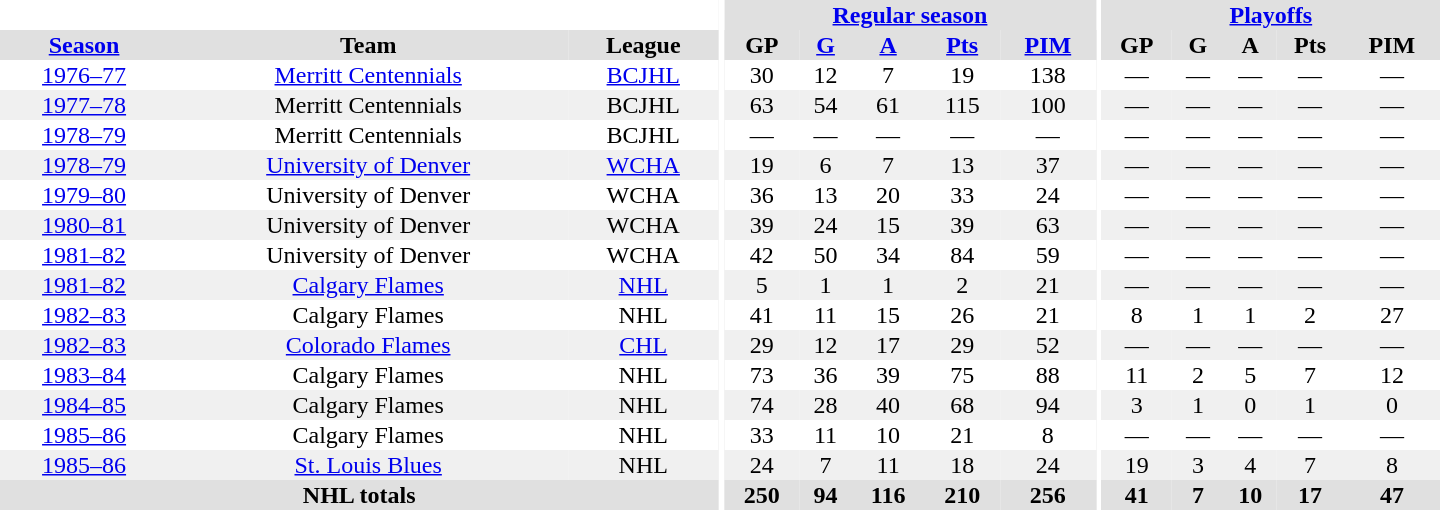<table border="0" cellpadding="1" cellspacing="0" style="text-align:center; width:60em">
<tr bgcolor="#e0e0e0">
<th colspan="3" bgcolor="#ffffff"></th>
<th rowspan="100" bgcolor="#ffffff"></th>
<th colspan="5"><a href='#'>Regular season</a></th>
<th rowspan="100" bgcolor="#ffffff"></th>
<th colspan="5"><a href='#'>Playoffs</a></th>
</tr>
<tr bgcolor="#e0e0e0">
<th><a href='#'>Season</a></th>
<th>Team</th>
<th>League</th>
<th>GP</th>
<th><a href='#'>G</a></th>
<th><a href='#'>A</a></th>
<th><a href='#'>Pts</a></th>
<th><a href='#'>PIM</a></th>
<th>GP</th>
<th>G</th>
<th>A</th>
<th>Pts</th>
<th>PIM</th>
</tr>
<tr>
<td><a href='#'>1976–77</a></td>
<td><a href='#'>Merritt Centennials</a></td>
<td><a href='#'>BCJHL</a></td>
<td>30</td>
<td>12</td>
<td>7</td>
<td>19</td>
<td>138</td>
<td>—</td>
<td>—</td>
<td>—</td>
<td>—</td>
<td>—</td>
</tr>
<tr bgcolor="#f0f0f0">
<td><a href='#'>1977–78</a></td>
<td>Merritt Centennials</td>
<td>BCJHL</td>
<td>63</td>
<td>54</td>
<td>61</td>
<td>115</td>
<td>100</td>
<td>—</td>
<td>—</td>
<td>—</td>
<td>—</td>
<td>—</td>
</tr>
<tr>
<td><a href='#'>1978–79</a></td>
<td>Merritt Centennials</td>
<td>BCJHL</td>
<td>—</td>
<td>—</td>
<td>—</td>
<td>—</td>
<td>—</td>
<td>—</td>
<td>—</td>
<td>—</td>
<td>—</td>
<td>—</td>
</tr>
<tr bgcolor="#f0f0f0">
<td><a href='#'>1978–79</a></td>
<td><a href='#'>University of Denver</a></td>
<td><a href='#'>WCHA</a></td>
<td>19</td>
<td>6</td>
<td>7</td>
<td>13</td>
<td>37</td>
<td>—</td>
<td>—</td>
<td>—</td>
<td>—</td>
<td>—</td>
</tr>
<tr>
<td><a href='#'>1979–80</a></td>
<td>University of Denver</td>
<td>WCHA</td>
<td>36</td>
<td>13</td>
<td>20</td>
<td>33</td>
<td>24</td>
<td>—</td>
<td>—</td>
<td>—</td>
<td>—</td>
<td>—</td>
</tr>
<tr bgcolor="#f0f0f0">
<td><a href='#'>1980–81</a></td>
<td>University of Denver</td>
<td>WCHA</td>
<td>39</td>
<td>24</td>
<td>15</td>
<td>39</td>
<td>63</td>
<td>—</td>
<td>—</td>
<td>—</td>
<td>—</td>
<td>—</td>
</tr>
<tr>
<td><a href='#'>1981–82</a></td>
<td>University of Denver</td>
<td>WCHA</td>
<td>42</td>
<td>50</td>
<td>34</td>
<td>84</td>
<td>59</td>
<td>—</td>
<td>—</td>
<td>—</td>
<td>—</td>
<td>—</td>
</tr>
<tr bgcolor="#f0f0f0">
<td><a href='#'>1981–82</a></td>
<td><a href='#'>Calgary Flames</a></td>
<td><a href='#'>NHL</a></td>
<td>5</td>
<td>1</td>
<td>1</td>
<td>2</td>
<td>21</td>
<td>—</td>
<td>—</td>
<td>—</td>
<td>—</td>
<td>—</td>
</tr>
<tr>
<td><a href='#'>1982–83</a></td>
<td>Calgary Flames</td>
<td>NHL</td>
<td>41</td>
<td>11</td>
<td>15</td>
<td>26</td>
<td>21</td>
<td>8</td>
<td>1</td>
<td>1</td>
<td>2</td>
<td>27</td>
</tr>
<tr bgcolor="#f0f0f0">
<td><a href='#'>1982–83</a></td>
<td><a href='#'>Colorado Flames</a></td>
<td><a href='#'>CHL</a></td>
<td>29</td>
<td>12</td>
<td>17</td>
<td>29</td>
<td>52</td>
<td>—</td>
<td>—</td>
<td>—</td>
<td>—</td>
<td>—</td>
</tr>
<tr>
<td><a href='#'>1983–84</a></td>
<td>Calgary Flames</td>
<td>NHL</td>
<td>73</td>
<td>36</td>
<td>39</td>
<td>75</td>
<td>88</td>
<td>11</td>
<td>2</td>
<td>5</td>
<td>7</td>
<td>12</td>
</tr>
<tr bgcolor="#f0f0f0">
<td><a href='#'>1984–85</a></td>
<td>Calgary Flames</td>
<td>NHL</td>
<td>74</td>
<td>28</td>
<td>40</td>
<td>68</td>
<td>94</td>
<td>3</td>
<td>1</td>
<td>0</td>
<td>1</td>
<td>0</td>
</tr>
<tr>
<td><a href='#'>1985–86</a></td>
<td>Calgary Flames</td>
<td>NHL</td>
<td>33</td>
<td>11</td>
<td>10</td>
<td>21</td>
<td>8</td>
<td>—</td>
<td>—</td>
<td>—</td>
<td>—</td>
<td>—</td>
</tr>
<tr bgcolor="#f0f0f0">
<td><a href='#'>1985–86</a></td>
<td><a href='#'>St. Louis Blues</a></td>
<td>NHL</td>
<td>24</td>
<td>7</td>
<td>11</td>
<td>18</td>
<td>24</td>
<td>19</td>
<td>3</td>
<td>4</td>
<td>7</td>
<td>8</td>
</tr>
<tr bgcolor="#e0e0e0">
<th colspan="3">NHL totals</th>
<th>250</th>
<th>94</th>
<th>116</th>
<th>210</th>
<th>256</th>
<th>41</th>
<th>7</th>
<th>10</th>
<th>17</th>
<th>47</th>
</tr>
</table>
